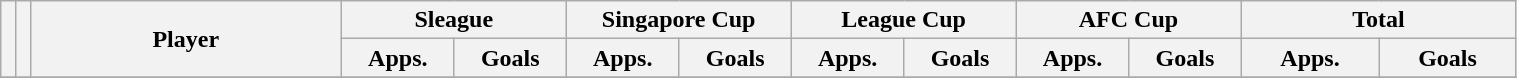<table class="wikitable" style="text-align:center; font-size:100%; width:80%;">
<tr>
<th rowspan=2></th>
<th rowspan=2></th>
<th rowspan="2" style="width:200px;">Player</th>
<th colspan="2" style="width:105px;">Sleague</th>
<th colspan="2" style="width:105px;">Singapore Cup</th>
<th colspan="2" style="width:105px;">League Cup</th>
<th colspan="2" style="width:105px;">AFC Cup</th>
<th colspan="2" style="width:130px;">Total</th>
</tr>
<tr>
<th>Apps.</th>
<th>Goals</th>
<th>Apps.</th>
<th>Goals</th>
<th>Apps.</th>
<th>Goals</th>
<th>Apps.</th>
<th>Goals</th>
<th>Apps.</th>
<th>Goals</th>
</tr>
<tr>
</tr>
</table>
